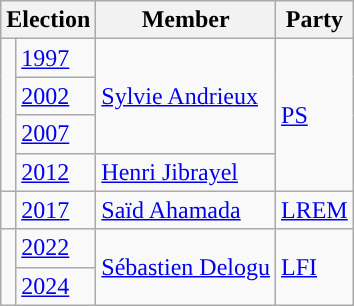<table class="wikitable">
<tr>
<th colspan="2">Election</th>
<th>Member</th>
<th>Party</th>
</tr>
<tr>
<td rowspan="4" style="background-color: "></td>
<td><a href='#'>1997</a></td>
<td rowspan=3><a href='#'>Sylvie Andrieux</a></td>
<td rowspan="4"><a href='#'>PS</a></td>
</tr>
<tr>
<td><a href='#'>2002</a></td>
</tr>
<tr>
<td><a href='#'>2007</a></td>
</tr>
<tr>
<td><a href='#'>2012</a></td>
<td><a href='#'>Henri Jibrayel</a></td>
</tr>
<tr>
<td style="color:inherit;background-color: "></td>
<td><a href='#'>2017</a></td>
<td><a href='#'>Saïd Ahamada</a></td>
<td><a href='#'>LREM</a></td>
</tr>
<tr>
<td rowspan=2 style="color:inherit;background-color: "></td>
<td><a href='#'>2022</a></td>
<td rowspan=2><a href='#'>Sébastien Delogu</a></td>
<td rowspan=2><a href='#'>LFI</a></td>
</tr>
<tr>
<td><a href='#'>2024</a></td>
</tr>
</table>
